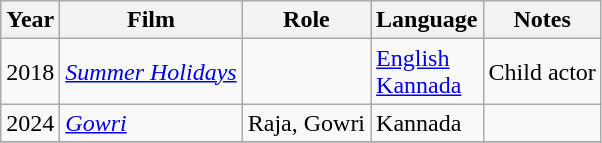<table class="wikitable sortable">
<tr>
<th>Year</th>
<th>Film</th>
<th>Role</th>
<th>Language</th>
<th>Notes</th>
</tr>
<tr>
<td>2018</td>
<td><em><a href='#'>Summer Holidays</a></em></td>
<td></td>
<td><a href='#'>English</a><br><a href='#'>Kannada</a></td>
<td>Child actor</td>
</tr>
<tr>
<td>2024</td>
<td><em><a href='#'>Gowri</a></em></td>
<td>Raja, Gowri</td>
<td>Kannada</td>
<td></td>
</tr>
<tr>
</tr>
</table>
